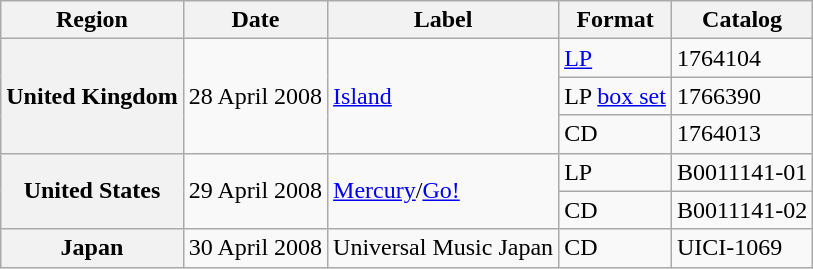<table class="wikitable plainrowheaders">
<tr>
<th>Region</th>
<th>Date</th>
<th>Label</th>
<th>Format</th>
<th>Catalog</th>
</tr>
<tr>
<th scope="row" rowspan="3">United Kingdom</th>
<td rowspan="3">28 April 2008</td>
<td rowspan="3"><a href='#'>Island</a></td>
<td><a href='#'>LP</a></td>
<td>1764104</td>
</tr>
<tr>
<td>LP <a href='#'>box set</a></td>
<td>1766390</td>
</tr>
<tr>
<td>CD</td>
<td>1764013</td>
</tr>
<tr>
<th scope="row" rowspan="2">United States</th>
<td rowspan="2">29 April 2008</td>
<td rowspan="2"><a href='#'>Mercury</a>/<a href='#'>Go!</a></td>
<td>LP</td>
<td>B0011141-01</td>
</tr>
<tr>
<td>CD</td>
<td>B0011141-02</td>
</tr>
<tr>
<th scope="row">Japan</th>
<td>30 April 2008</td>
<td>Universal Music Japan</td>
<td>CD</td>
<td>UICI-1069</td>
</tr>
</table>
